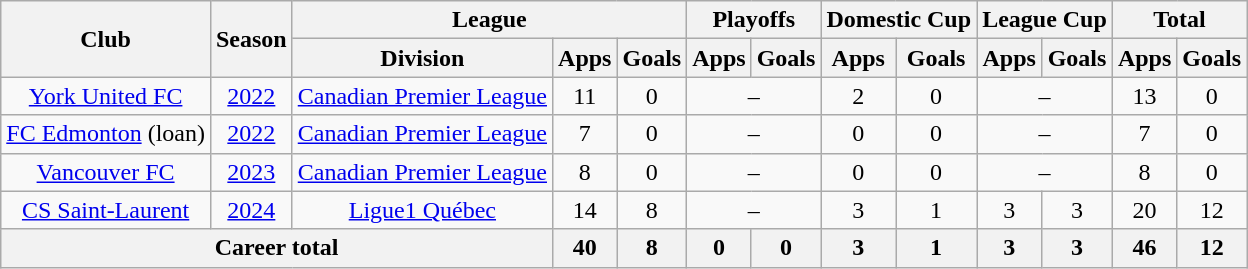<table class="wikitable" style="text-align: center">
<tr>
<th rowspan="2">Club</th>
<th rowspan="2">Season</th>
<th colspan="3">League</th>
<th colspan="2">Playoffs</th>
<th colspan="2">Domestic Cup</th>
<th colspan="2">League Cup</th>
<th colspan="2">Total</th>
</tr>
<tr>
<th>Division</th>
<th>Apps</th>
<th>Goals</th>
<th>Apps</th>
<th>Goals</th>
<th>Apps</th>
<th>Goals</th>
<th>Apps</th>
<th>Goals</th>
<th>Apps</th>
<th>Goals</th>
</tr>
<tr>
<td><a href='#'>York United FC</a></td>
<td><a href='#'>2022</a></td>
<td><a href='#'>Canadian Premier League</a></td>
<td>11</td>
<td>0</td>
<td colspan="2">–</td>
<td>2</td>
<td>0</td>
<td colspan="2">–</td>
<td>13</td>
<td>0</td>
</tr>
<tr>
<td><a href='#'>FC Edmonton</a> (loan)</td>
<td><a href='#'>2022</a></td>
<td><a href='#'>Canadian Premier League</a></td>
<td>7</td>
<td>0</td>
<td colspan="2">–</td>
<td>0</td>
<td>0</td>
<td colspan="2">–</td>
<td>7</td>
<td>0</td>
</tr>
<tr>
<td><a href='#'>Vancouver FC</a></td>
<td><a href='#'>2023</a></td>
<td><a href='#'>Canadian Premier League</a></td>
<td>8</td>
<td>0</td>
<td colspan="2">–</td>
<td>0</td>
<td>0</td>
<td colspan="2">–</td>
<td>8</td>
<td>0</td>
</tr>
<tr>
<td><a href='#'>CS Saint-Laurent</a></td>
<td><a href='#'>2024</a></td>
<td><a href='#'>Ligue1 Québec</a></td>
<td>14</td>
<td>8</td>
<td colspan="2">–</td>
<td>3</td>
<td>1</td>
<td>3</td>
<td>3</td>
<td>20</td>
<td>12</td>
</tr>
<tr>
<th colspan="3"><strong>Career total</strong></th>
<th>40</th>
<th>8</th>
<th>0</th>
<th>0</th>
<th>3</th>
<th>1</th>
<th>3</th>
<th>3</th>
<th>46</th>
<th>12</th>
</tr>
</table>
